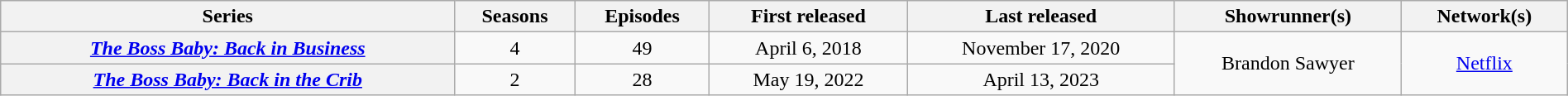<table class="wikitable plainrowheaders" style="text-align:center; width:100%;">
<tr>
<th scope="col">Series</th>
<th scope="col">Seasons</th>
<th scope="col">Episodes</th>
<th scope="col">First released</th>
<th scope="col">Last released</th>
<th scope="col">Showrunner(s)</th>
<th scope="col">Network(s)</th>
</tr>
<tr>
<th><em><a href='#'>The Boss Baby: Back in Business</a></em></th>
<td>4</td>
<td>49</td>
<td>April 6, 2018</td>
<td>November 17, 2020</td>
<td rowspan="2">Brandon Sawyer</td>
<td rowspan="2"><a href='#'>Netflix</a></td>
</tr>
<tr>
<th><em><a href='#'>The Boss Baby: Back in the Crib</a></em></th>
<td>2</td>
<td>28</td>
<td>May 19, 2022</td>
<td>April 13, 2023</td>
</tr>
</table>
